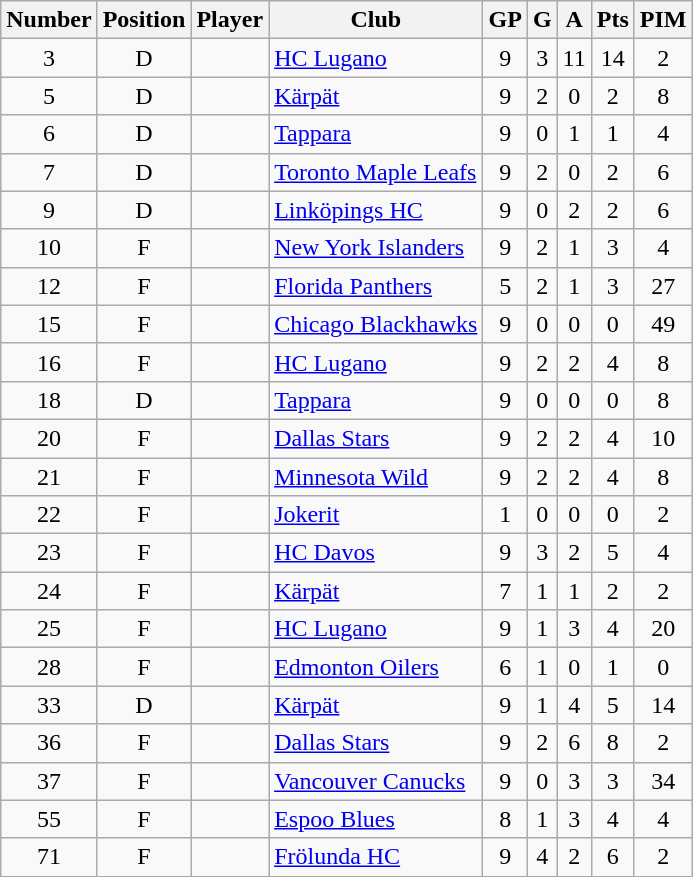<table class="wikitable sortable" style="text-align:center; padding:4px; border-spacing=0;">
<tr>
<th>Number</th>
<th>Position</th>
<th>Player</th>
<th>Club</th>
<th>GP</th>
<th>G</th>
<th>A</th>
<th>Pts</th>
<th>PIM</th>
</tr>
<tr>
<td>3</td>
<td>D</td>
<td align=left></td>
<td align=left><a href='#'>HC Lugano</a></td>
<td>9</td>
<td>3</td>
<td>11</td>
<td>14</td>
<td>2</td>
</tr>
<tr>
<td>5</td>
<td>D</td>
<td align=left></td>
<td align=left><a href='#'>Kärpät</a></td>
<td>9</td>
<td>2</td>
<td>0</td>
<td>2</td>
<td>8</td>
</tr>
<tr>
<td>6</td>
<td>D</td>
<td align=left></td>
<td align=left><a href='#'>Tappara</a></td>
<td>9</td>
<td>0</td>
<td>1</td>
<td>1</td>
<td>4</td>
</tr>
<tr>
<td>7</td>
<td>D</td>
<td align=left></td>
<td align=left><a href='#'>Toronto Maple Leafs</a></td>
<td>9</td>
<td>2</td>
<td>0</td>
<td>2</td>
<td>6</td>
</tr>
<tr>
<td>9</td>
<td>D</td>
<td align=left></td>
<td align=left><a href='#'>Linköpings HC</a></td>
<td>9</td>
<td>0</td>
<td>2</td>
<td>2</td>
<td>6</td>
</tr>
<tr>
<td>10</td>
<td>F</td>
<td align=left></td>
<td align=left><a href='#'>New York Islanders</a></td>
<td>9</td>
<td>2</td>
<td>1</td>
<td>3</td>
<td>4</td>
</tr>
<tr>
<td>12</td>
<td>F</td>
<td align=left></td>
<td align=left><a href='#'>Florida Panthers</a></td>
<td>5</td>
<td>2</td>
<td>1</td>
<td>3</td>
<td>27</td>
</tr>
<tr>
<td>15</td>
<td>F</td>
<td align=left></td>
<td align=left><a href='#'>Chicago Blackhawks</a></td>
<td>9</td>
<td>0</td>
<td>0</td>
<td>0</td>
<td>49</td>
</tr>
<tr>
<td>16</td>
<td>F</td>
<td align=left></td>
<td align=left><a href='#'>HC Lugano</a></td>
<td>9</td>
<td>2</td>
<td>2</td>
<td>4</td>
<td>8</td>
</tr>
<tr>
<td>18</td>
<td>D</td>
<td align=left></td>
<td align=left><a href='#'>Tappara</a></td>
<td>9</td>
<td>0</td>
<td>0</td>
<td>0</td>
<td>8</td>
</tr>
<tr>
<td>20</td>
<td>F</td>
<td align=left></td>
<td align=left><a href='#'>Dallas Stars</a></td>
<td>9</td>
<td>2</td>
<td>2</td>
<td>4</td>
<td>10</td>
</tr>
<tr>
<td>21</td>
<td>F</td>
<td align=left></td>
<td align=left><a href='#'>Minnesota Wild</a></td>
<td>9</td>
<td>2</td>
<td>2</td>
<td>4</td>
<td>8</td>
</tr>
<tr>
<td>22</td>
<td>F</td>
<td align=left></td>
<td align=left><a href='#'>Jokerit</a></td>
<td>1</td>
<td>0</td>
<td>0</td>
<td>0</td>
<td>2</td>
</tr>
<tr>
<td>23</td>
<td>F</td>
<td align=left></td>
<td align=left><a href='#'>HC Davos</a></td>
<td>9</td>
<td>3</td>
<td>2</td>
<td>5</td>
<td>4</td>
</tr>
<tr>
<td>24</td>
<td>F</td>
<td align=left></td>
<td align=left><a href='#'>Kärpät</a></td>
<td>7</td>
<td>1</td>
<td>1</td>
<td>2</td>
<td>2</td>
</tr>
<tr>
<td>25</td>
<td>F</td>
<td align=left></td>
<td align=left><a href='#'>HC Lugano</a></td>
<td>9</td>
<td>1</td>
<td>3</td>
<td>4</td>
<td>20</td>
</tr>
<tr>
<td>28</td>
<td>F</td>
<td align=left></td>
<td align=left><a href='#'>Edmonton Oilers</a></td>
<td>6</td>
<td>1</td>
<td>0</td>
<td>1</td>
<td>0</td>
</tr>
<tr>
<td>33</td>
<td>D</td>
<td align=left></td>
<td align=left><a href='#'>Kärpät</a></td>
<td>9</td>
<td>1</td>
<td>4</td>
<td>5</td>
<td>14</td>
</tr>
<tr>
<td>36</td>
<td>F</td>
<td align=left></td>
<td align=left><a href='#'>Dallas Stars</a></td>
<td>9</td>
<td>2</td>
<td>6</td>
<td>8</td>
<td>2</td>
</tr>
<tr>
<td>37</td>
<td>F</td>
<td align=left></td>
<td align=left><a href='#'>Vancouver Canucks</a></td>
<td>9</td>
<td>0</td>
<td>3</td>
<td>3</td>
<td>34</td>
</tr>
<tr>
<td>55</td>
<td>F</td>
<td align=left></td>
<td align=left><a href='#'>Espoo Blues</a></td>
<td>8</td>
<td>1</td>
<td>3</td>
<td>4</td>
<td>4</td>
</tr>
<tr>
<td>71</td>
<td>F</td>
<td align=left></td>
<td align=left><a href='#'>Frölunda HC</a></td>
<td>9</td>
<td>4</td>
<td>2</td>
<td>6</td>
<td>2</td>
</tr>
</table>
